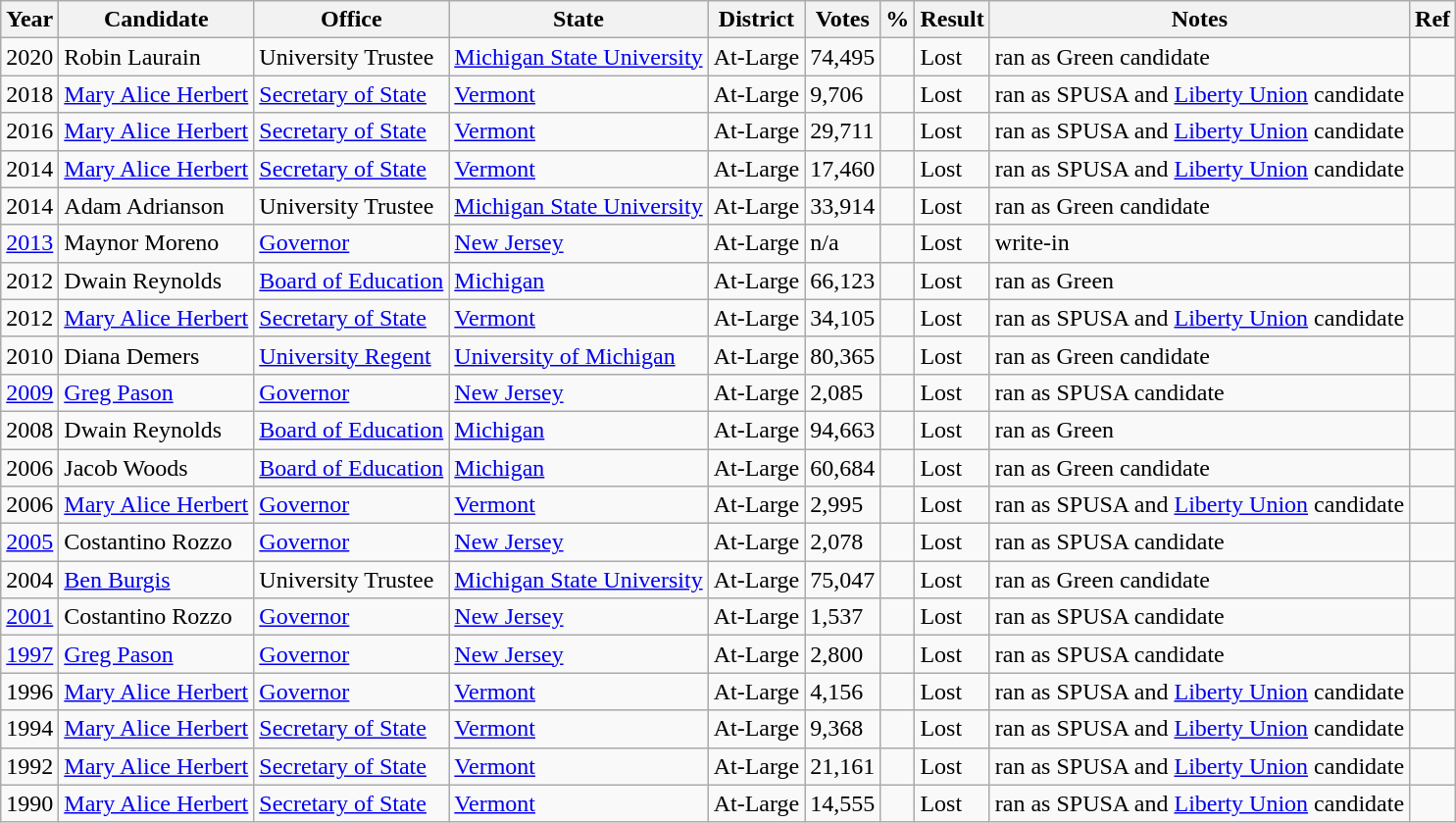<table class="wikitable sortable" style="font-size:100%">
<tr>
<th>Year</th>
<th>Candidate</th>
<th>Office</th>
<th>State</th>
<th>District</th>
<th>Votes</th>
<th>%</th>
<th>Result</th>
<th>Notes</th>
<th>Ref</th>
</tr>
<tr>
<td>2020</td>
<td>Robin Laurain</td>
<td>University Trustee</td>
<td><a href='#'>Michigan State University</a></td>
<td>At-Large</td>
<td>74,495</td>
<td></td>
<td> Lost</td>
<td>ran as Green candidate</td>
<td></td>
</tr>
<tr>
<td>2018</td>
<td><a href='#'>Mary Alice Herbert</a></td>
<td><a href='#'>Secretary of State</a></td>
<td><a href='#'>Vermont</a></td>
<td>At-Large</td>
<td>9,706</td>
<td></td>
<td> Lost</td>
<td>ran as SPUSA and <a href='#'>Liberty Union</a> candidate</td>
<td></td>
</tr>
<tr>
<td>2016</td>
<td><a href='#'>Mary Alice Herbert</a></td>
<td><a href='#'>Secretary of State</a></td>
<td><a href='#'>Vermont</a></td>
<td>At-Large</td>
<td>29,711</td>
<td></td>
<td> Lost</td>
<td>ran as SPUSA and <a href='#'>Liberty Union</a> candidate</td>
<td></td>
</tr>
<tr>
<td>2014</td>
<td><a href='#'>Mary Alice Herbert</a></td>
<td><a href='#'>Secretary of State</a></td>
<td><a href='#'>Vermont</a></td>
<td>At-Large</td>
<td>17,460</td>
<td></td>
<td> Lost</td>
<td>ran as SPUSA and <a href='#'>Liberty Union</a> candidate</td>
<td></td>
</tr>
<tr>
<td>2014</td>
<td>Adam Adrianson</td>
<td>University Trustee</td>
<td><a href='#'>Michigan State University</a></td>
<td>At-Large</td>
<td>33,914</td>
<td></td>
<td> Lost</td>
<td>ran as Green candidate</td>
<td></td>
</tr>
<tr>
<td><a href='#'>2013</a></td>
<td>Maynor Moreno</td>
<td><a href='#'>Governor</a></td>
<td><a href='#'>New Jersey</a></td>
<td>At-Large</td>
<td>n/a</td>
<td></td>
<td> Lost</td>
<td>write-in</td>
<td></td>
</tr>
<tr>
<td>2012</td>
<td>Dwain Reynolds</td>
<td><a href='#'>Board of Education</a></td>
<td><a href='#'>Michigan</a></td>
<td>At-Large</td>
<td>66,123</td>
<td></td>
<td> Lost</td>
<td>ran as Green</td>
<td></td>
</tr>
<tr>
<td>2012</td>
<td><a href='#'>Mary Alice Herbert</a></td>
<td><a href='#'>Secretary of State</a></td>
<td><a href='#'>Vermont</a></td>
<td>At-Large</td>
<td>34,105</td>
<td></td>
<td> Lost</td>
<td>ran as SPUSA and <a href='#'>Liberty Union</a> candidate</td>
<td></td>
</tr>
<tr>
<td>2010</td>
<td>Diana Demers</td>
<td><a href='#'>University Regent</a></td>
<td><a href='#'>University of Michigan</a></td>
<td>At-Large</td>
<td>80,365</td>
<td></td>
<td> Lost</td>
<td>ran as Green candidate</td>
<td></td>
</tr>
<tr>
<td><a href='#'>2009</a></td>
<td><a href='#'>Greg Pason</a></td>
<td><a href='#'>Governor</a></td>
<td><a href='#'>New Jersey</a></td>
<td>At-Large</td>
<td>2,085</td>
<td></td>
<td> Lost</td>
<td>ran as SPUSA candidate</td>
<td></td>
</tr>
<tr>
<td>2008</td>
<td>Dwain Reynolds</td>
<td><a href='#'>Board of Education</a></td>
<td><a href='#'>Michigan</a></td>
<td>At-Large</td>
<td>94,663</td>
<td></td>
<td> Lost</td>
<td>ran as Green</td>
<td></td>
</tr>
<tr>
<td>2006</td>
<td>Jacob Woods</td>
<td><a href='#'>Board of Education</a></td>
<td><a href='#'>Michigan</a></td>
<td>At-Large</td>
<td>60,684</td>
<td></td>
<td> Lost</td>
<td>ran as Green candidate</td>
<td></td>
</tr>
<tr>
<td>2006</td>
<td><a href='#'>Mary Alice Herbert</a></td>
<td><a href='#'>Governor</a></td>
<td><a href='#'>Vermont</a></td>
<td>At-Large</td>
<td>2,995</td>
<td></td>
<td> Lost</td>
<td>ran as SPUSA and <a href='#'>Liberty Union</a> candidate</td>
<td></td>
</tr>
<tr>
<td><a href='#'>2005</a></td>
<td>Costantino Rozzo</td>
<td><a href='#'>Governor</a></td>
<td><a href='#'>New Jersey</a></td>
<td>At-Large</td>
<td>2,078</td>
<td></td>
<td> Lost</td>
<td>ran as SPUSA candidate</td>
<td></td>
</tr>
<tr>
<td>2004</td>
<td><a href='#'>Ben Burgis</a></td>
<td>University Trustee</td>
<td><a href='#'>Michigan State University</a></td>
<td>At-Large</td>
<td>75,047</td>
<td></td>
<td> Lost</td>
<td>ran as Green candidate</td>
<td></td>
</tr>
<tr>
<td><a href='#'>2001</a></td>
<td>Costantino Rozzo</td>
<td><a href='#'>Governor</a></td>
<td><a href='#'>New Jersey</a></td>
<td>At-Large</td>
<td>1,537</td>
<td></td>
<td> Lost</td>
<td>ran as SPUSA candidate</td>
<td></td>
</tr>
<tr>
<td><a href='#'>1997</a></td>
<td><a href='#'>Greg Pason</a></td>
<td><a href='#'>Governor</a></td>
<td><a href='#'>New Jersey</a></td>
<td>At-Large</td>
<td>2,800</td>
<td></td>
<td> Lost</td>
<td>ran as SPUSA candidate</td>
<td></td>
</tr>
<tr>
<td>1996</td>
<td><a href='#'>Mary Alice Herbert</a></td>
<td><a href='#'>Governor</a></td>
<td><a href='#'>Vermont</a></td>
<td>At-Large</td>
<td>4,156</td>
<td></td>
<td> Lost</td>
<td>ran as SPUSA and <a href='#'>Liberty Union</a> candidate</td>
<td></td>
</tr>
<tr>
<td>1994</td>
<td><a href='#'>Mary Alice Herbert</a></td>
<td><a href='#'>Secretary of State</a></td>
<td><a href='#'>Vermont</a></td>
<td>At-Large</td>
<td>9,368</td>
<td></td>
<td> Lost</td>
<td>ran as SPUSA and <a href='#'>Liberty Union</a> candidate</td>
<td></td>
</tr>
<tr>
<td>1992</td>
<td><a href='#'>Mary Alice Herbert</a></td>
<td><a href='#'>Secretary of State</a></td>
<td><a href='#'>Vermont</a></td>
<td>At-Large</td>
<td>21,161</td>
<td></td>
<td> Lost</td>
<td>ran as SPUSA and <a href='#'>Liberty Union</a> candidate</td>
<td></td>
</tr>
<tr>
<td>1990</td>
<td><a href='#'>Mary Alice Herbert</a></td>
<td><a href='#'>Secretary of State</a></td>
<td><a href='#'>Vermont</a></td>
<td>At-Large</td>
<td>14,555</td>
<td></td>
<td> Lost</td>
<td>ran as SPUSA and <a href='#'>Liberty Union</a> candidate</td>
<td></td>
</tr>
</table>
